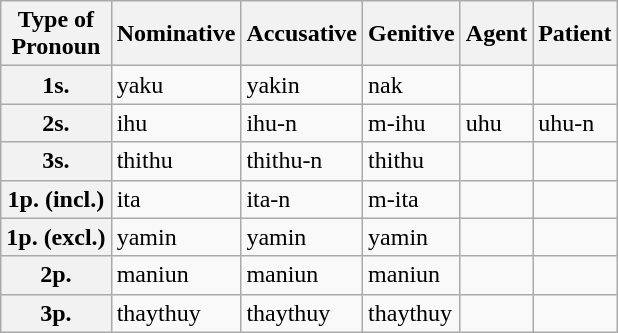<table class="wikitable">
<tr>
<th>Type of<br> Pronoun</th>
<th c=01>Nominative</th>
<th c=02>Accusative</th>
<th c=03>Genitive</th>
<th c=04>Agent</th>
<th c=05>Patient</th>
</tr>
<tr>
<th>1s.</th>
<td c=01>yaku</td>
<td c=02>yakin</td>
<td c=03>nak</td>
<td></td>
<td></td>
</tr>
<tr>
<th>2s.</th>
<td c=01>ihu</td>
<td c=02>ihu-n</td>
<td c=03>m-ihu</td>
<td c=04>uhu</td>
<td c=05>uhu-n</td>
</tr>
<tr>
<th>3s.</th>
<td c=01>thithu</td>
<td c=02>thithu-n</td>
<td c=03>thithu</td>
<td></td>
<td></td>
</tr>
<tr>
<th>1p. (incl.)</th>
<td c=01>ita</td>
<td c=02>ita-n</td>
<td c=03>m-ita</td>
<td></td>
<td></td>
</tr>
<tr>
<th>1p. (excl.)</th>
<td c=01>yamin</td>
<td c=02>yamin</td>
<td c=03>yamin</td>
<td></td>
<td></td>
</tr>
<tr>
<th>2p.</th>
<td c=01>maniun</td>
<td c=02>maniun</td>
<td c=03>maniun</td>
<td></td>
<td></td>
</tr>
<tr>
<th>3p.</th>
<td c=01>thaythuy</td>
<td c=02>thaythuy</td>
<td c=03>thaythuy</td>
<td></td>
<td></td>
</tr>
</table>
